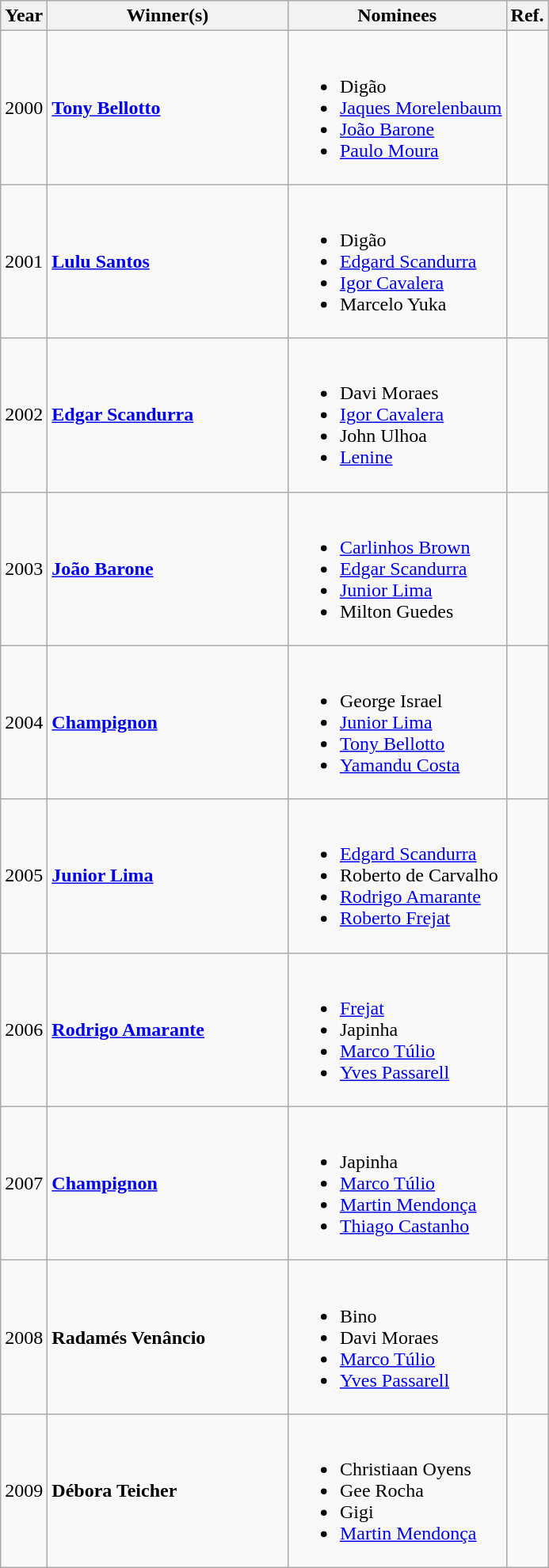<table class="wikitable sortable">
<tr>
<th style="width:5px;"><strong>Year</strong></th>
<th style="width:195px;"><strong>Winner(s)</strong></th>
<th class="unsortable"><strong>Nominees</strong></th>
<th class="unsortable">Ref.</th>
</tr>
<tr>
<td align="center">2000</td>
<td><strong><a href='#'>Tony Bellotto</a></strong></td>
<td><br><ul><li>Digão</li><li><a href='#'>Jaques Morelenbaum</a></li><li><a href='#'>João Barone</a></li><li><a href='#'>Paulo Moura</a></li></ul></td>
<td></td>
</tr>
<tr>
<td align="center">2001</td>
<td><strong><a href='#'>Lulu Santos</a></strong></td>
<td><br><ul><li>Digão</li><li><a href='#'>Edgard Scandurra</a></li><li><a href='#'>Igor Cavalera</a></li><li>Marcelo Yuka</li></ul></td>
<td></td>
</tr>
<tr>
<td align="center">2002</td>
<td><strong><a href='#'>Edgar Scandurra</a></strong></td>
<td><br><ul><li>Davi Moraes</li><li><a href='#'>Igor Cavalera</a></li><li>John Ulhoa</li><li><a href='#'>Lenine</a></li></ul></td>
<td></td>
</tr>
<tr>
<td align="center">2003</td>
<td><strong><a href='#'>João Barone</a></strong></td>
<td><br><ul><li><a href='#'>Carlinhos Brown</a></li><li><a href='#'>Edgar Scandurra</a></li><li><a href='#'>Junior Lima</a></li><li>Milton Guedes</li></ul></td>
<td></td>
</tr>
<tr>
<td align="center">2004</td>
<td><strong><a href='#'>Champignon</a></strong></td>
<td><br><ul><li>George Israel</li><li><a href='#'>Junior Lima</a></li><li><a href='#'>Tony Bellotto</a></li><li><a href='#'>Yamandu Costa</a></li></ul></td>
<td></td>
</tr>
<tr>
<td align="center">2005</td>
<td><strong><a href='#'>Junior Lima</a></strong></td>
<td><br><ul><li><a href='#'>Edgard Scandurra</a></li><li>Roberto de Carvalho</li><li><a href='#'>Rodrigo Amarante</a></li><li><a href='#'>Roberto Frejat</a></li></ul></td>
<td></td>
</tr>
<tr>
<td align="center">2006</td>
<td><strong><a href='#'>Rodrigo Amarante</a></strong></td>
<td><br><ul><li><a href='#'>Frejat</a></li><li>Japinha</li><li><a href='#'>Marco Túlio</a></li><li><a href='#'>Yves Passarell</a></li></ul></td>
<td></td>
</tr>
<tr>
<td align="center">2007</td>
<td><strong><a href='#'>Champignon</a></strong></td>
<td><br><ul><li>Japinha</li><li><a href='#'>Marco Túlio</a></li><li><a href='#'>Martin Mendonça</a></li><li><a href='#'>Thiago Castanho</a></li></ul></td>
<td></td>
</tr>
<tr>
<td align="center">2008</td>
<td><strong>Radamés Venâncio</strong></td>
<td><br><ul><li>Bino</li><li>Davi Moraes</li><li><a href='#'>Marco Túlio</a></li><li><a href='#'>Yves Passarell</a></li></ul></td>
<td></td>
</tr>
<tr>
<td align="center">2009</td>
<td><strong>Débora Teicher</strong></td>
<td><br><ul><li>Christiaan Oyens</li><li>Gee Rocha</li><li>Gigi</li><li><a href='#'>Martin Mendonça</a></li></ul></td>
<td></td>
</tr>
</table>
